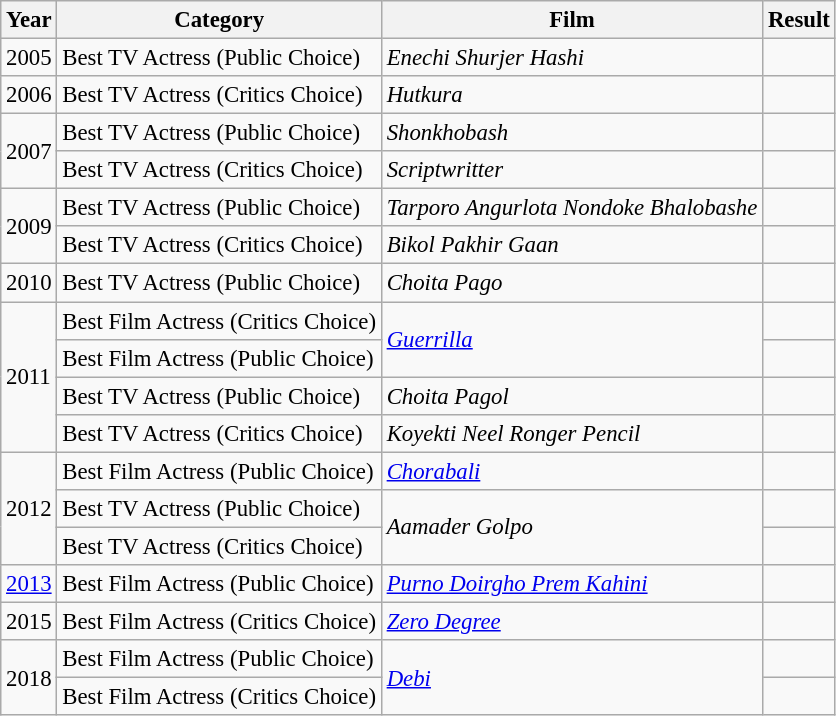<table class="wikitable" style="font-size: 95%;">
<tr>
<th>Year</th>
<th>Category</th>
<th>Film</th>
<th>Result</th>
</tr>
<tr>
<td>2005</td>
<td>Best TV Actress (Public Choice)</td>
<td><em>Enechi Shurjer Hashi</em></td>
<td></td>
</tr>
<tr>
<td>2006</td>
<td>Best TV Actress (Critics Choice)</td>
<td><em>Hutkura</em></td>
<td></td>
</tr>
<tr>
<td rowspan="2">2007</td>
<td>Best TV Actress (Public Choice)</td>
<td><em>Shonkhobash</em></td>
<td></td>
</tr>
<tr>
<td>Best TV Actress (Critics Choice)</td>
<td><em>Scriptwritter</em></td>
<td></td>
</tr>
<tr>
<td rowspan="2">2009</td>
<td>Best TV Actress (Public Choice)</td>
<td><em>Tarporo Angurlota Nondoke Bhalobashe</em></td>
<td></td>
</tr>
<tr>
<td>Best TV Actress (Critics Choice)</td>
<td><em>Bikol Pakhir Gaan</em></td>
<td></td>
</tr>
<tr>
<td>2010</td>
<td>Best TV Actress (Public Choice)</td>
<td><em>Choita Pago</em></td>
<td></td>
</tr>
<tr>
<td rowspan="4">2011</td>
<td>Best Film Actress (Critics Choice)</td>
<td rowspan="2"><em><a href='#'>Guerrilla</a></em></td>
<td></td>
</tr>
<tr>
<td>Best Film Actress (Public Choice)</td>
<td></td>
</tr>
<tr>
<td>Best TV Actress (Public Choice)</td>
<td><em>Choita Pagol</em></td>
<td></td>
</tr>
<tr>
<td>Best TV Actress (Critics Choice)</td>
<td><em>Koyekti Neel Ronger Pencil</em></td>
<td></td>
</tr>
<tr>
<td rowspan="3">2012</td>
<td>Best Film Actress (Public Choice)</td>
<td><em><a href='#'>Chorabali</a></em></td>
<td></td>
</tr>
<tr>
<td>Best TV Actress (Public Choice)</td>
<td rowspan="2"><em>Aamader Golpo</em></td>
<td></td>
</tr>
<tr>
<td>Best TV Actress (Critics Choice)</td>
<td></td>
</tr>
<tr>
<td><a href='#'>2013</a></td>
<td>Best Film Actress (Public Choice)</td>
<td><em><a href='#'>Purno Doirgho Prem Kahini</a></em></td>
<td></td>
</tr>
<tr>
<td>2015</td>
<td>Best Film Actress (Critics Choice)</td>
<td><em><a href='#'>Zero Degree</a></em></td>
<td></td>
</tr>
<tr>
<td rowspan="2">2018</td>
<td>Best Film Actress (Public Choice)</td>
<td rowspan="2"><em><a href='#'>Debi</a></em></td>
<td></td>
</tr>
<tr>
<td>Best Film Actress (Critics Choice)</td>
<td></td>
</tr>
</table>
